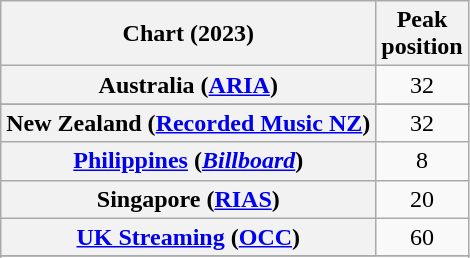<table class="wikitable sortable plainrowheaders" style="text-align:center">
<tr>
<th scope="col">Chart (2023)</th>
<th scope="col">Peak<br>position</th>
</tr>
<tr>
<th scope="row">Australia (<a href='#'>ARIA</a>)</th>
<td>32</td>
</tr>
<tr>
</tr>
<tr>
</tr>
<tr>
<th scope="row">New Zealand (<a href='#'>Recorded Music NZ</a>)</th>
<td>32</td>
</tr>
<tr>
<th scope="row"><a href='#'>Philippines</a> (<em><a href='#'>Billboard</a></em>)</th>
<td>8</td>
</tr>
<tr>
<th scope="row">Singapore (<a href='#'>RIAS</a>)</th>
<td>20</td>
</tr>
<tr>
<th scope="row"><a href='#'>UK Streaming</a> (<a href='#'>OCC</a>)</th>
<td>60</td>
</tr>
<tr>
</tr>
<tr>
</tr>
</table>
